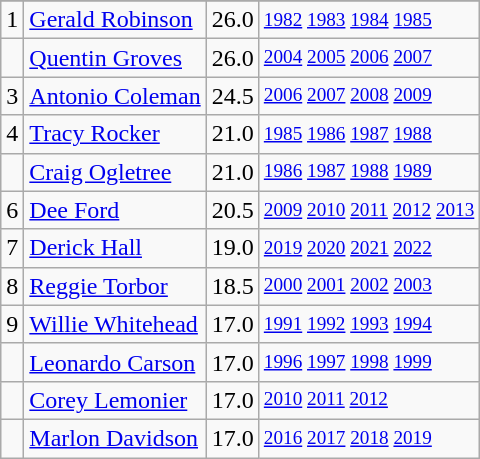<table class="wikitable">
<tr>
</tr>
<tr>
<td>1</td>
<td><a href='#'>Gerald Robinson</a></td>
<td>26.0</td>
<td style="font-size:80%;"><a href='#'>1982</a> <a href='#'>1983</a> <a href='#'>1984</a> <a href='#'>1985</a></td>
</tr>
<tr>
<td></td>
<td><a href='#'>Quentin Groves</a></td>
<td>26.0</td>
<td style="font-size:80%;"><a href='#'>2004</a> <a href='#'>2005</a> <a href='#'>2006</a> <a href='#'>2007</a></td>
</tr>
<tr>
<td>3</td>
<td><a href='#'>Antonio Coleman</a></td>
<td>24.5</td>
<td style="font-size:80%;"><a href='#'>2006</a> <a href='#'>2007</a> <a href='#'>2008</a> <a href='#'>2009</a></td>
</tr>
<tr>
<td>4</td>
<td><a href='#'>Tracy Rocker</a></td>
<td>21.0</td>
<td style="font-size:80%;"><a href='#'>1985</a> <a href='#'>1986</a> <a href='#'>1987</a> <a href='#'>1988</a></td>
</tr>
<tr>
<td></td>
<td><a href='#'>Craig Ogletree</a></td>
<td>21.0</td>
<td style="font-size:80%;"><a href='#'>1986</a> <a href='#'>1987</a> <a href='#'>1988</a> <a href='#'>1989</a></td>
</tr>
<tr>
<td>6</td>
<td><a href='#'>Dee Ford</a></td>
<td>20.5</td>
<td style="font-size:80%;"><a href='#'>2009</a> <a href='#'>2010</a> <a href='#'>2011</a> <a href='#'>2012</a> <a href='#'>2013</a></td>
</tr>
<tr>
<td>7</td>
<td><a href='#'>Derick Hall</a></td>
<td>19.0</td>
<td style="font-size:80%;"><a href='#'>2019</a> <a href='#'>2020</a> <a href='#'>2021</a> <a href='#'>2022</a></td>
</tr>
<tr>
<td>8</td>
<td><a href='#'>Reggie Torbor</a></td>
<td>18.5</td>
<td style="font-size:80%;"><a href='#'>2000</a> <a href='#'>2001</a> <a href='#'>2002</a> <a href='#'>2003</a></td>
</tr>
<tr>
<td>9</td>
<td><a href='#'>Willie Whitehead</a></td>
<td>17.0</td>
<td style="font-size:80%;"><a href='#'>1991</a> <a href='#'>1992</a> <a href='#'>1993</a> <a href='#'>1994</a></td>
</tr>
<tr>
<td></td>
<td><a href='#'>Leonardo Carson</a></td>
<td>17.0</td>
<td style="font-size:80%;"><a href='#'>1996</a> <a href='#'>1997</a> <a href='#'>1998</a> <a href='#'>1999</a></td>
</tr>
<tr>
<td></td>
<td><a href='#'>Corey Lemonier</a></td>
<td>17.0</td>
<td style="font-size:80%;"><a href='#'>2010</a> <a href='#'>2011</a> <a href='#'>2012</a></td>
</tr>
<tr>
<td></td>
<td><a href='#'>Marlon Davidson</a></td>
<td>17.0</td>
<td style="font-size:80%;"><a href='#'>2016</a> <a href='#'>2017</a> <a href='#'>2018</a> <a href='#'>2019</a></td>
</tr>
</table>
